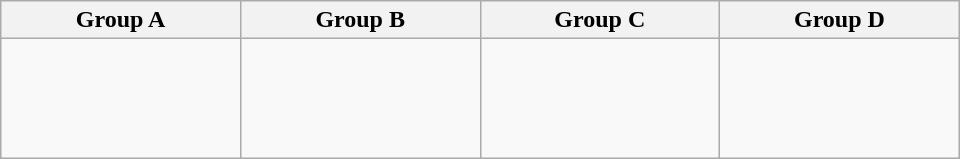<table class="wikitable" width=640>
<tr>
<th width=25%>Group A</th>
<th width=25%>Group B</th>
<th width=25%>Group C</th>
<th width=25%>Group D</th>
</tr>
<tr>
<td valign="top"><br><br>
<br>
<br>
</td>
<td valign="top"><br><br>
<br>
<br>
</td>
<td valign="top"><br><br>
<br>
<br>
</td>
<td valign="top"><br><br>
<br>
<br>
</td>
</tr>
</table>
